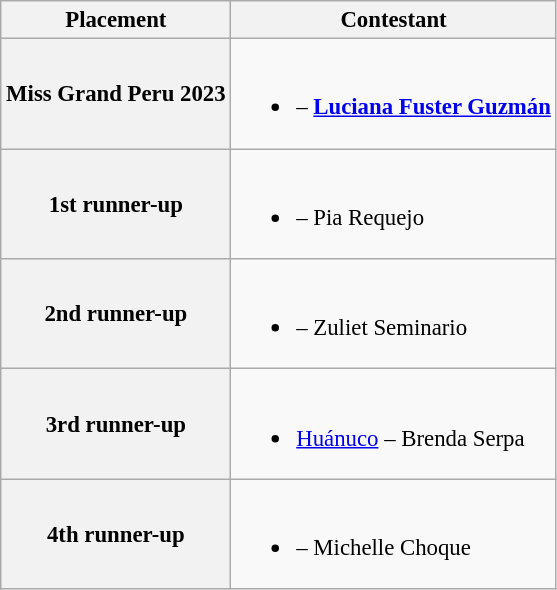<table class="wikitable sortable" style="font-size: 95%;">
<tr>
<th>Placement</th>
<th>Contestant</th>
</tr>
<tr>
<th>Miss Grand Peru 2023</th>
<td><br><ul><li><strong></strong> – <strong><a href='#'>Luciana Fuster Guzmán</a></strong></li></ul></td>
</tr>
<tr>
<th>1st runner-up</th>
<td><br><ul><li> – Pia Requejo</li></ul></td>
</tr>
<tr>
<th>2nd runner-up</th>
<td><br><ul><li> – Zuliet Seminario</li></ul></td>
</tr>
<tr>
<th>3rd runner-up</th>
<td><br><ul><li> <a href='#'>Huánuco</a> – Brenda Serpa</li></ul></td>
</tr>
<tr>
<th>4th runner-up</th>
<td><br><ul><li> – Michelle Choque</li></ul></td>
</tr>
</table>
